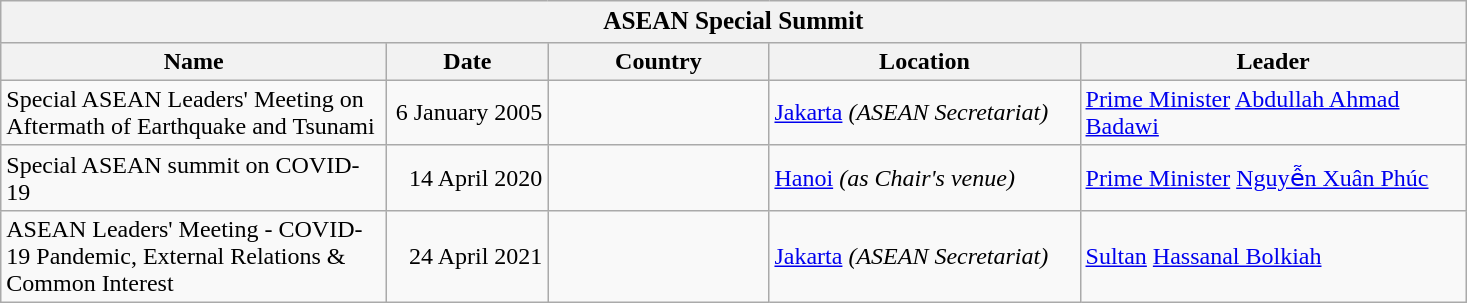<table class="wikitable">
<tr>
<th colspan="5" style="font-size:105%;">ASEAN Special Summit</th>
</tr>
<tr>
<th style="width:250px;">Name</th>
<th style="width:100px;">Date</th>
<th style="width:140px;">Country</th>
<th style="width:200px;">Location</th>
<th style="width:250px;">Leader</th>
</tr>
<tr>
<td>Special ASEAN Leaders' Meeting on Aftermath of Earthquake and Tsunami</td>
<td style="text-align:right;">6 January 2005</td>
<td></td>
<td><a href='#'>Jakarta</a> <em>(ASEAN Secretariat)</em></td>
<td><a href='#'>Prime Minister</a> <a href='#'>Abdullah Ahmad Badawi</a></td>
</tr>
<tr>
<td>Special ASEAN summit on COVID-19</td>
<td style="text-align:right;">14 April 2020</td>
<td></td>
<td><a href='#'>Hanoi</a> <em>(as Chair's venue)</em></td>
<td><a href='#'>Prime Minister</a> <a href='#'>Nguyễn Xuân Phúc</a></td>
</tr>
<tr>
<td>ASEAN Leaders' Meeting - COVID-19 Pandemic, External Relations & Common Interest</td>
<td style="text-align:right">24 April 2021</td>
<td></td>
<td><a href='#'>Jakarta</a> <em>(ASEAN Secretariat)</em></td>
<td><a href='#'>Sultan</a> <a href='#'>Hassanal Bolkiah</a></td>
</tr>
</table>
